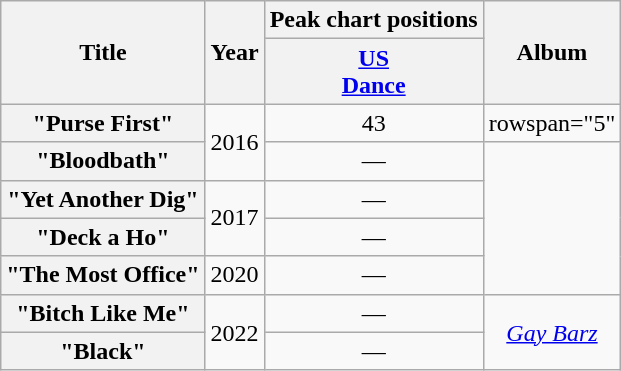<table class="wikitable plainrowheaders" style="text-align:center;" border="1">
<tr>
<th scope="col" rowspan="2">Title</th>
<th scope="col" rowspan="2">Year</th>
<th scope="col" colspan="1">Peak chart positions</th>
<th scope="col" rowspan="2">Album</th>
</tr>
<tr>
<th scope="col"><a href='#'>US<br>Dance</a><br></th>
</tr>
<tr>
<th scope="row">"Purse First" </th>
<td rowspan="2">2016</td>
<td>43</td>
<td>rowspan="5" </td>
</tr>
<tr>
<th scope="row">"Bloodbath" </th>
<td>—</td>
</tr>
<tr>
<th scope="row">"Yet Another Dig" </th>
<td rowspan="2">2017</td>
<td>—</td>
</tr>
<tr>
<th scope="row">"Deck a Ho" </th>
<td>—</td>
</tr>
<tr>
<th scope="row">"The Most Office"<br></th>
<td>2020</td>
<td>—</td>
</tr>
<tr>
<th scope="row">"Bitch Like Me"</th>
<td rowspan="2">2022</td>
<td>—</td>
<td rowspan="2"><em><a href='#'>Gay Barz</a></em></td>
</tr>
<tr>
<th scope="row">"Black"<br></th>
<td>—</td>
</tr>
</table>
